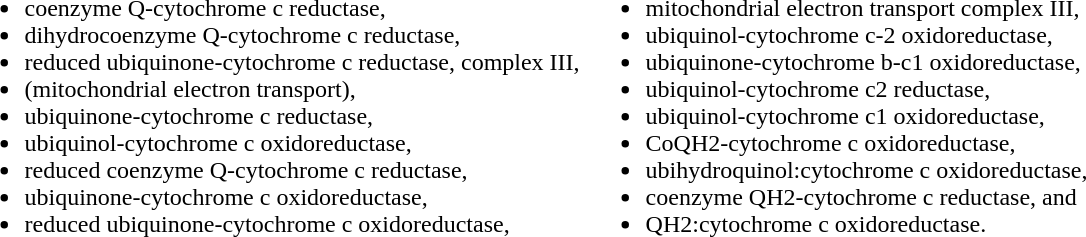<table>
<tr>
<td><br><ul><li>coenzyme Q-cytochrome c reductase,</li><li>dihydrocoenzyme Q-cytochrome c reductase,</li><li>reduced ubiquinone-cytochrome c reductase, complex III,</li><li>(mitochondrial electron transport),</li><li>ubiquinone-cytochrome c reductase,</li><li>ubiquinol-cytochrome c oxidoreductase,</li><li>reduced coenzyme Q-cytochrome c reductase,</li><li>ubiquinone-cytochrome c oxidoreductase,</li><li>reduced ubiquinone-cytochrome c oxidoreductase,</li></ul></td>
<td><br><ul><li>mitochondrial electron transport complex III,</li><li>ubiquinol-cytochrome c-2 oxidoreductase,</li><li>ubiquinone-cytochrome b-c1 oxidoreductase,</li><li>ubiquinol-cytochrome c2 reductase,</li><li>ubiquinol-cytochrome c1 oxidoreductase,</li><li>CoQH2-cytochrome c oxidoreductase,</li><li>ubihydroquinol:cytochrome c oxidoreductase,</li><li>coenzyme QH2-cytochrome c reductase, and</li><li>QH2:cytochrome c oxidoreductase.</li></ul></td>
</tr>
</table>
